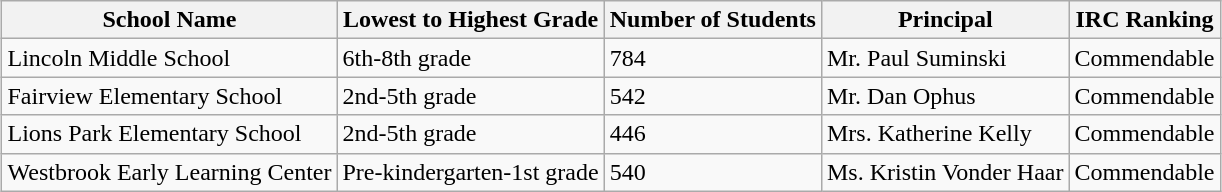<table class="wikitable" style="margin: 1em auto 1em auto">
<tr>
<th>School Name</th>
<th>Lowest to Highest Grade</th>
<th>Number of Students</th>
<th>Principal</th>
<th>IRC Ranking</th>
</tr>
<tr>
<td>Lincoln Middle School</td>
<td>6th-8th grade </td>
<td>784</td>
<td>Mr. Paul Suminski</td>
<td>Commendable</td>
</tr>
<tr>
<td>Fairview Elementary School</td>
<td>2nd-5th grade </td>
<td>542</td>
<td>Mr. Dan Ophus</td>
<td>Commendable</td>
</tr>
<tr>
<td>Lions Park Elementary School</td>
<td>2nd-5th grade </td>
<td>446</td>
<td>Mrs. Katherine Kelly</td>
<td>Commendable</td>
</tr>
<tr>
<td>Westbrook Early Learning Center</td>
<td>Pre-kindergarten-1st grade</td>
<td>540</td>
<td>Ms. Kristin Vonder Haar</td>
<td>Commendable</td>
</tr>
</table>
